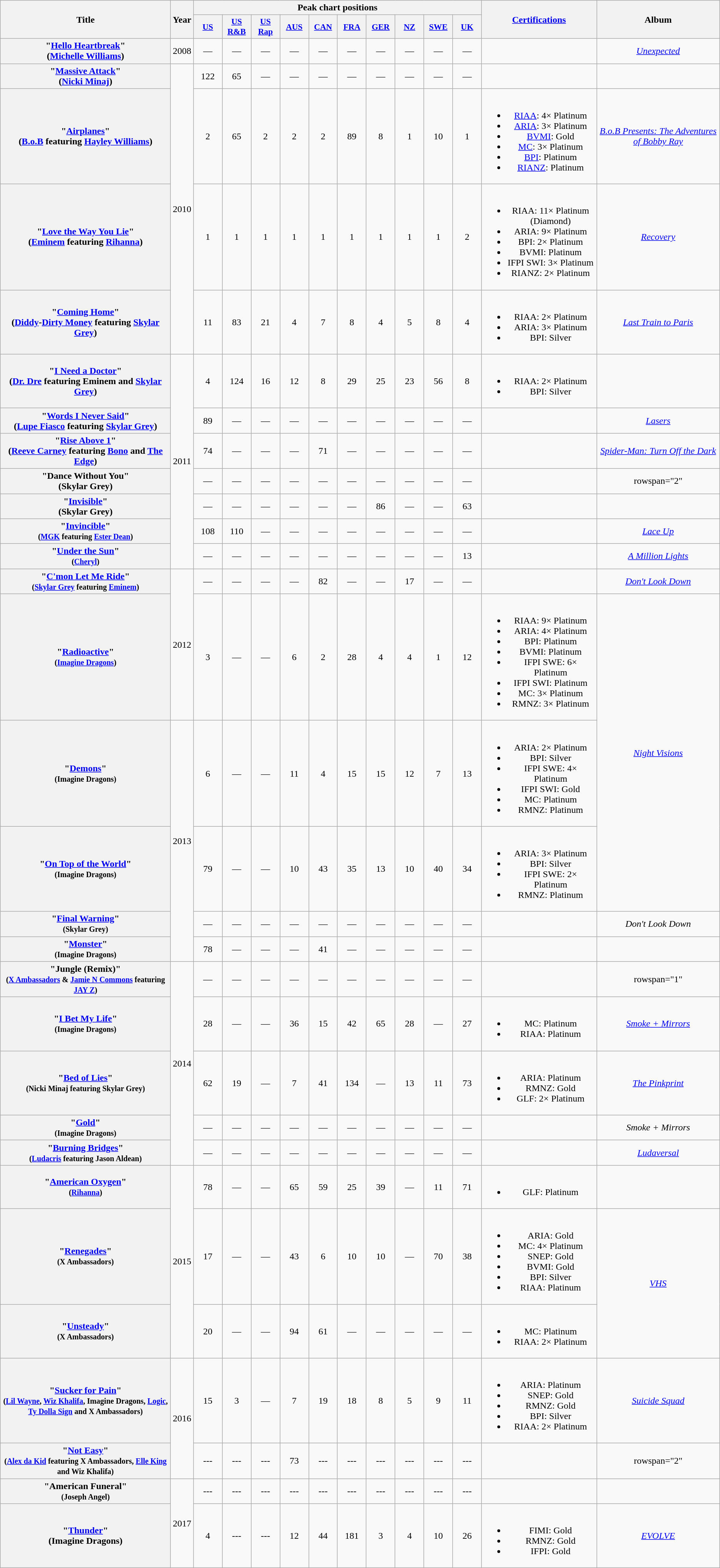<table class="wikitable plainrowheaders" style="text-align:center;" border="1">
<tr>
<th scope="col" rowspan="2" style="width:18em;">Title</th>
<th scope="col" rowspan="2">Year</th>
<th scope="col" colspan="10">Peak chart positions</th>
<th scope="col" rowspan="2" style="width:12em;"><a href='#'>Certifications</a></th>
<th scope="col" rowspan="2">Album</th>
</tr>
<tr>
<th scope="col" style="width:3em;font-size:90%;"><a href='#'>US</a></th>
<th scope="col" style="width:3em;font-size:90%;"><a href='#'>US<br>R&B</a></th>
<th scope="col" style="width:3em;font-size:90%;"><a href='#'>US<br>Rap</a></th>
<th scope="col" style="width:3em;font-size:90%;"><a href='#'>AUS</a></th>
<th scope="col" style="width:3em;font-size:90%;"><a href='#'>CAN</a></th>
<th scope="col" style="width:3em;font-size:90%;"><a href='#'>FRA</a></th>
<th scope="col" style="width:3em;font-size:90%;"><a href='#'>GER</a></th>
<th scope="col" style="width:3em;font-size:90%;"><a href='#'>NZ</a></th>
<th scope="col" style="width:3em;font-size:90%;"><a href='#'>SWE</a></th>
<th scope="col" style="width:3em;font-size:90%;"><a href='#'>UK</a></th>
</tr>
<tr>
<th scope="row">"<a href='#'>Hello Heartbreak</a>"<br><span>(<a href='#'>Michelle Williams</a>)</span></th>
<td rowspan="1">2008</td>
<td>—</td>
<td>—</td>
<td>—</td>
<td>—</td>
<td>—</td>
<td>—</td>
<td>—</td>
<td>—</td>
<td>—</td>
<td>—</td>
<td></td>
<td rowspan="1"><em><a href='#'>Unexpected</a></em></td>
</tr>
<tr>
<th scope="row">"<a href='#'>Massive Attack</a>"<br><span>(<a href='#'>Nicki Minaj</a>)</span></th>
<td rowspan="4">2010</td>
<td>122</td>
<td>65</td>
<td>—</td>
<td>—</td>
<td>—</td>
<td>—</td>
<td>—</td>
<td>—</td>
<td>—</td>
<td>—</td>
<td></td>
<td></td>
</tr>
<tr>
<th scope="row">"<a href='#'>Airplanes</a>"<br><span>(<a href='#'>B.o.B</a> featuring <a href='#'>Hayley Williams</a>)</span></th>
<td>2</td>
<td>65</td>
<td>2</td>
<td>2</td>
<td>2</td>
<td>89</td>
<td>8</td>
<td>1</td>
<td>10</td>
<td>1</td>
<td><br><ul><li><a href='#'>RIAA</a>: 4× Platinum</li><li><a href='#'>ARIA</a>: 3× Platinum</li><li><a href='#'>BVMI</a>: Gold</li><li><a href='#'>MC</a>: 3× Platinum</li><li><a href='#'>BPI</a>: Platinum</li><li><a href='#'>RIANZ</a>: Platinum</li></ul></td>
<td rowspan="1"><em><a href='#'>B.o.B Presents: The Adventures of Bobby Ray</a></em></td>
</tr>
<tr>
<th scope="row">"<a href='#'>Love the Way You Lie</a>"<br><span>(<a href='#'>Eminem</a> featuring <a href='#'>Rihanna</a>)</span></th>
<td>1</td>
<td>1</td>
<td>1</td>
<td>1</td>
<td>1</td>
<td>1</td>
<td>1</td>
<td>1</td>
<td>1</td>
<td>2</td>
<td><br><ul><li>RIAA: 11× Platinum<br>(Diamond)</li><li>ARIA: 9× Platinum</li><li>BPI: 2× Platinum</li><li>BVMI: Platinum</li><li>IFPI SWI: 3× Platinum</li><li>RIANZ: 2× Platinum</li></ul></td>
<td><em><a href='#'>Recovery</a></em></td>
</tr>
<tr>
<th scope="row">"<a href='#'>Coming Home</a>"<br><span>(<a href='#'>Diddy</a>-<a href='#'>Dirty Money</a> featuring <a href='#'>Skylar Grey</a>)</span></th>
<td>11</td>
<td>83</td>
<td>21</td>
<td>4</td>
<td>7</td>
<td>8</td>
<td>4</td>
<td>5</td>
<td>8</td>
<td>4</td>
<td><br><ul><li>RIAA: 2× Platinum</li><li>ARIA: 3× Platinum</li><li>BPI: Silver</li></ul></td>
<td><em><a href='#'>Last Train to Paris</a></em></td>
</tr>
<tr>
<th scope="row">"<a href='#'>I Need a Doctor</a>"<br><span>(<a href='#'>Dr. Dre</a> featuring Eminem and <a href='#'>Skylar Grey</a>)</span></th>
<td rowspan="7">2011</td>
<td>4</td>
<td>124</td>
<td>16</td>
<td>12</td>
<td>8</td>
<td>29</td>
<td>25</td>
<td>23</td>
<td>56</td>
<td>8</td>
<td><br><ul><li>RIAA: 2× Platinum</li><li>BPI: Silver</li></ul></td>
<td></td>
</tr>
<tr>
<th scope="row">"<a href='#'>Words I Never Said</a>"<br><span>(<a href='#'>Lupe Fiasco</a> featuring <a href='#'>Skylar Grey</a>)</span></th>
<td>89</td>
<td>—</td>
<td>—</td>
<td>—</td>
<td>—</td>
<td>—</td>
<td>—</td>
<td>—</td>
<td>—</td>
<td>—</td>
<td></td>
<td rowspan="1"><em><a href='#'>Lasers</a></em></td>
</tr>
<tr>
<th scope="row">"<a href='#'>Rise Above 1</a>"<br><span>(<a href='#'>Reeve Carney</a> featuring <a href='#'>Bono</a> and <a href='#'>The Edge</a>)</span></th>
<td>74</td>
<td>—</td>
<td>—</td>
<td>—</td>
<td>71</td>
<td>—</td>
<td>—</td>
<td>—</td>
<td>—</td>
<td>—</td>
<td></td>
<td rowspan="1"><em><a href='#'>Spider-Man: Turn Off the Dark</a></em></td>
</tr>
<tr>
<th scope="row">"Dance Without You"<br><span>(Skylar Grey)</span></th>
<td>—</td>
<td>—</td>
<td>—</td>
<td>—</td>
<td>—</td>
<td>—</td>
<td>—</td>
<td>—</td>
<td>—</td>
<td>—</td>
<td></td>
<td>rowspan="2" </td>
</tr>
<tr>
<th scope="row">"<a href='#'>Invisible</a>"<br><span>(Skylar Grey)</span></th>
<td>—</td>
<td>—</td>
<td>—</td>
<td>—</td>
<td>—</td>
<td>—</td>
<td>86</td>
<td>—</td>
<td>—</td>
<td>63</td>
<td></td>
</tr>
<tr>
<th scope="row">"<a href='#'>Invincible</a>"<br><small>(<a href='#'>MGK</a> featuring <a href='#'>Ester Dean</a>)</small></th>
<td>108</td>
<td>110</td>
<td>—</td>
<td>—</td>
<td>—</td>
<td>—</td>
<td>—</td>
<td>—</td>
<td>—</td>
<td>—</td>
<td></td>
<td><em><a href='#'>Lace Up</a></em></td>
</tr>
<tr>
<th scope="row">"<a href='#'>Under the Sun</a>"<br><small>(<a href='#'>Cheryl</a>)</small></th>
<td>—</td>
<td>—</td>
<td>—</td>
<td>—</td>
<td>—</td>
<td>—</td>
<td>—</td>
<td>—</td>
<td>—</td>
<td>13</td>
<td></td>
<td><em><a href='#'>A Million Lights</a></em></td>
</tr>
<tr>
<th scope="row">"<a href='#'>C'mon Let Me Ride</a>"<br><small>(<a href='#'>Skylar Grey</a> featuring <a href='#'>Eminem</a>)</small></th>
<td rowspan="2">2012</td>
<td>—</td>
<td>—</td>
<td>—</td>
<td>—</td>
<td>82</td>
<td>—</td>
<td>—</td>
<td>17</td>
<td>—</td>
<td>—</td>
<td></td>
<td rowspan="1"><em><a href='#'>Don't Look Down</a></em></td>
</tr>
<tr>
<th scope="row">"<a href='#'>Radioactive</a>"<br><small>(<a href='#'>Imagine Dragons</a>)</small></th>
<td>3</td>
<td>—</td>
<td>—</td>
<td>6</td>
<td>2</td>
<td>28</td>
<td>4</td>
<td>4</td>
<td>1</td>
<td>12</td>
<td><br><ul><li>RIAA: 9× Platinum</li><li>ARIA: 4× Platinum</li><li>BPI: Platinum</li><li>BVMI: Platinum</li><li>IFPI SWE: 6× Platinum</li><li>IFPI SWI: Platinum</li><li>MC: 3× Platinum</li><li>RMNZ: 3× Platinum</li></ul></td>
<td rowspan="3"><em><a href='#'>Night Visions</a></em></td>
</tr>
<tr>
<th scope="row">"<a href='#'>Demons</a>"<br><small>(Imagine Dragons)</small></th>
<td rowspan="4">2013</td>
<td>6</td>
<td>—</td>
<td>—</td>
<td>11</td>
<td>4</td>
<td>15</td>
<td>15</td>
<td>12</td>
<td>7</td>
<td>13</td>
<td><br><ul><li>ARIA: 2× Platinum</li><li>BPI: Silver</li><li>IFPI SWE: 4× Platinum</li><li>IFPI SWI: Gold</li><li>MC: Platinum</li><li>RMNZ: Platinum</li></ul></td>
</tr>
<tr>
<th scope="row">"<a href='#'>On Top of the World</a>"<br><small>(Imagine Dragons)</small></th>
<td>79</td>
<td>—</td>
<td>—</td>
<td>10</td>
<td>43</td>
<td>35</td>
<td>13</td>
<td>10</td>
<td>40</td>
<td>34</td>
<td><br><ul><li>ARIA: 3× Platinum</li><li>BPI: Silver</li><li>IFPI SWE: 2× Platinum</li><li>RMNZ: Platinum</li></ul></td>
</tr>
<tr>
<th scope="row">"<a href='#'>Final Warning</a>"<br><small>(Skylar Grey)</small></th>
<td>—</td>
<td>—</td>
<td>—</td>
<td>—</td>
<td>—</td>
<td>—</td>
<td>—</td>
<td>—</td>
<td>—</td>
<td>—</td>
<td></td>
<td rowspan="1"><em>Don't Look Down</em></td>
</tr>
<tr>
<th scope="row">"<a href='#'>Monster</a>"<br><small>(Imagine Dragons)</small></th>
<td>78</td>
<td>—</td>
<td>—</td>
<td>—</td>
<td>41</td>
<td>—</td>
<td>—</td>
<td>—</td>
<td>—</td>
<td>—</td>
<td></td>
<td></td>
</tr>
<tr>
<th scope="row">"Jungle (Remix)"<br><small>(<a href='#'>X Ambassadors</a> & <a href='#'>Jamie N Commons</a> featuring <a href='#'>JAY Z</a>)</small></th>
<td rowspan="5">2014</td>
<td>—</td>
<td>—</td>
<td>—</td>
<td>—</td>
<td>—</td>
<td>—</td>
<td>—</td>
<td>—</td>
<td>—</td>
<td>—</td>
<td></td>
<td>rowspan="1" </td>
</tr>
<tr>
<th scope="row">"<a href='#'>I Bet My Life</a>"<br><small>(Imagine Dragons)</small></th>
<td>28</td>
<td>—</td>
<td>—</td>
<td>36</td>
<td>15</td>
<td>42</td>
<td>65</td>
<td>28</td>
<td>—</td>
<td>27</td>
<td><br><ul><li>MC: Platinum</li><li>RIAA: Platinum</li></ul></td>
<td><em><a href='#'>Smoke + Mirrors</a></em></td>
</tr>
<tr>
<th scope="row">"<a href='#'>Bed of Lies</a>"<br><small>(Nicki Minaj featuring Skylar Grey)</small></th>
<td>62</td>
<td>19</td>
<td>—</td>
<td>7</td>
<td>41</td>
<td>134</td>
<td>—</td>
<td>13</td>
<td>11</td>
<td>73</td>
<td><br><ul><li>ARIA: Platinum</li><li>RMNZ: Gold</li><li>GLF: 2× Platinum</li></ul></td>
<td rowspan="1"><em><a href='#'>The Pinkprint</a></em></td>
</tr>
<tr>
<th scope="row">"<a href='#'>Gold</a>"<br><small>(Imagine Dragons)</small></th>
<td>—</td>
<td>—</td>
<td>—</td>
<td>—</td>
<td>—</td>
<td>—</td>
<td>—</td>
<td>—</td>
<td>—</td>
<td>—</td>
<td></td>
<td><em>Smoke + Mirrors</em></td>
</tr>
<tr>
<th scope="row">"<a href='#'>Burning Bridges</a>"<br><small>(<a href='#'>Ludacris</a> featuring  Jason Aldean)</small></th>
<td>—</td>
<td>—</td>
<td>—</td>
<td>—</td>
<td>—</td>
<td>—</td>
<td>—</td>
<td>—</td>
<td>—</td>
<td>—</td>
<td></td>
<td><em><a href='#'>Ludaversal</a></em></td>
</tr>
<tr>
<th scope="row">"<a href='#'>American Oxygen</a>"<br><small>(<a href='#'>Rihanna</a>)</small></th>
<td rowspan="3">2015</td>
<td>78</td>
<td>—</td>
<td>—</td>
<td>65</td>
<td>59</td>
<td>25</td>
<td>39</td>
<td>—</td>
<td>11</td>
<td>71</td>
<td><br><ul><li>GLF: Platinum</li></ul></td>
<td></td>
</tr>
<tr>
<th scope="row">"<a href='#'>Renegades</a>"<br><small>(X Ambassadors)</small></th>
<td>17</td>
<td>—</td>
<td>—</td>
<td>43</td>
<td>6</td>
<td>10</td>
<td>10</td>
<td>—</td>
<td>70</td>
<td>38</td>
<td><br><ul><li>ARIA: Gold</li><li>MC: 4× Platinum</li><li>SNEP: Gold</li><li>BVMI: Gold</li><li>BPI: Silver</li><li>RIAA: Platinum</li></ul></td>
<td rowspan="2"><em><a href='#'>VHS</a></em></td>
</tr>
<tr>
<th scope="row">"<a href='#'>Unsteady</a>"<br><small>(X Ambassadors)</small></th>
<td>20</td>
<td>—</td>
<td>—</td>
<td>94</td>
<td>61</td>
<td>—</td>
<td>—</td>
<td>—</td>
<td>—</td>
<td>—</td>
<td><br><ul><li>MC: Platinum</li><li>RIAA: 2× Platinum</li></ul></td>
</tr>
<tr>
<th scope="row">"<a href='#'>Sucker for Pain</a>"<br><small>(<a href='#'>Lil Wayne</a>, <a href='#'>Wiz Khalifa</a>, Imagine Dragons, <a href='#'>Logic</a>, <a href='#'>Ty Dolla Sign</a> and X Ambassadors)</small></th>
<td rowspan="2">2016</td>
<td>15</td>
<td>3</td>
<td>—</td>
<td>7</td>
<td>19</td>
<td>18</td>
<td>8</td>
<td>5</td>
<td>9</td>
<td>11</td>
<td><br><ul><li>ARIA: Platinum</li><li>SNEP: Gold</li><li>RMNZ: Gold</li><li>BPI: Silver</li><li>RIAA: 2× Platinum</li></ul></td>
<td><a href='#'><em>Suicide Squad</em></a></td>
</tr>
<tr>
<th scope="row">"<a href='#'>Not Easy</a>" <br><small>(<a href='#'>Alex da Kid</a> featuring X Ambassadors, <a href='#'>Elle King</a> and Wiz Khalifa)</small></th>
<td>---</td>
<td>---</td>
<td>---</td>
<td>73</td>
<td>---</td>
<td>---</td>
<td>---</td>
<td>---</td>
<td>---</td>
<td>---</td>
<td></td>
<td>rowspan="2" </td>
</tr>
<tr>
<th scope="row">"American Funeral" <br><small>(Joseph Angel)</small></th>
<td rowspan="2">2017</td>
<td>---</td>
<td>---</td>
<td>---</td>
<td>---</td>
<td>---</td>
<td>---</td>
<td>---</td>
<td>---</td>
<td>---</td>
<td>---</td>
<td></td>
</tr>
<tr>
<th scope="row">"<a href='#'>Thunder</a>" <br>(Imagine Dragons)</th>
<td>4</td>
<td>---</td>
<td>---</td>
<td>12</td>
<td>44</td>
<td>181</td>
<td>3</td>
<td>4</td>
<td>10</td>
<td>26</td>
<td><br><ul><li>FIMI: Gold</li><li>RMNZ: Gold</li><li>IFPI: Gold</li></ul></td>
<td><em><a href='#'>EVOLVE</a></em></td>
</tr>
</table>
